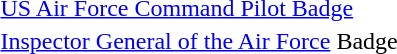<table>
<tr>
<td></td>
<td><a href='#'>US Air Force Command Pilot Badge</a></td>
</tr>
<tr>
<td></td>
<td><a href='#'>Inspector General of the Air Force</a> Badge</td>
</tr>
</table>
